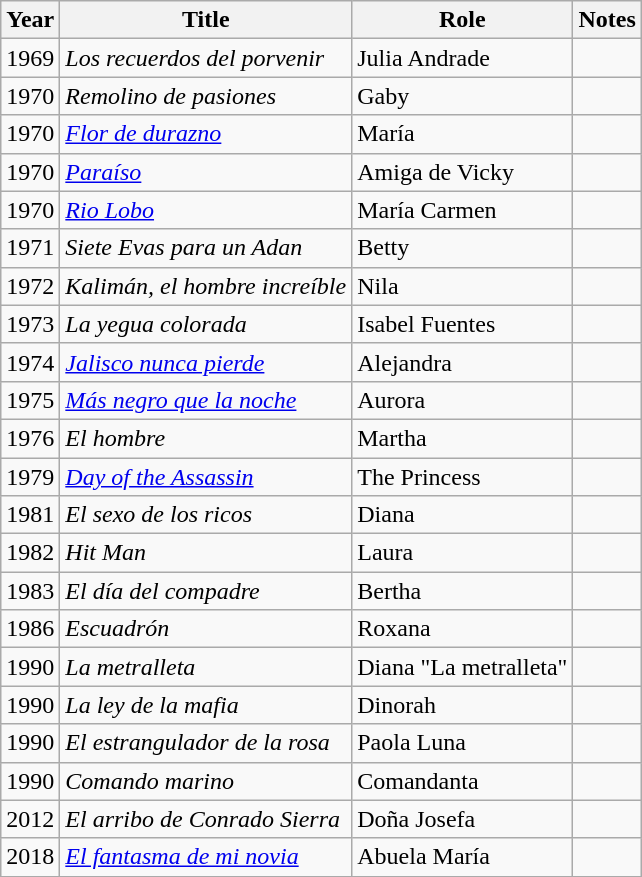<table class="wikitable sortable">
<tr>
<th>Year</th>
<th>Title</th>
<th>Role</th>
<th>Notes</th>
</tr>
<tr>
<td>1969</td>
<td><em>Los recuerdos del porvenir</em></td>
<td>Julia Andrade</td>
<td></td>
</tr>
<tr>
<td>1970</td>
<td><em>Remolino de pasiones</em></td>
<td>Gaby</td>
<td></td>
</tr>
<tr>
<td>1970</td>
<td><em><a href='#'>Flor de durazno</a></em></td>
<td>María</td>
<td></td>
</tr>
<tr>
<td>1970</td>
<td><em><a href='#'>Paraíso</a></em></td>
<td>Amiga de Vicky</td>
<td></td>
</tr>
<tr>
<td>1970</td>
<td><em><a href='#'>Rio Lobo</a></em></td>
<td>María Carmen</td>
<td></td>
</tr>
<tr>
<td>1971</td>
<td><em>Siete Evas para un Adan</em></td>
<td>Betty</td>
<td></td>
</tr>
<tr>
<td>1972</td>
<td><em>Kalimán, el hombre increíble</em></td>
<td>Nila</td>
<td></td>
</tr>
<tr>
<td>1973</td>
<td><em>La yegua colorada</em></td>
<td>Isabel Fuentes</td>
<td></td>
</tr>
<tr>
<td>1974</td>
<td><em><a href='#'>Jalisco nunca pierde</a></em></td>
<td>Alejandra</td>
<td></td>
</tr>
<tr>
<td>1975</td>
<td><em><a href='#'>Más negro que la noche</a></em></td>
<td>Aurora</td>
<td></td>
</tr>
<tr>
<td>1976</td>
<td><em>El hombre</em></td>
<td>Martha</td>
<td></td>
</tr>
<tr>
<td>1979</td>
<td><em><a href='#'>Day of the Assassin</a></em></td>
<td>The Princess</td>
<td></td>
</tr>
<tr>
<td>1981</td>
<td><em>El sexo de los ricos</em></td>
<td>Diana</td>
<td></td>
</tr>
<tr>
<td>1982</td>
<td><em>Hit Man</em></td>
<td>Laura</td>
<td></td>
</tr>
<tr>
<td>1983</td>
<td><em>El día del compadre</em></td>
<td>Bertha</td>
<td></td>
</tr>
<tr>
<td>1986</td>
<td><em>Escuadrón</em></td>
<td>Roxana</td>
<td></td>
</tr>
<tr>
<td>1990</td>
<td><em>La metralleta</em></td>
<td>Diana "La metralleta"</td>
<td></td>
</tr>
<tr>
<td>1990</td>
<td><em>La ley de la mafia</em></td>
<td>Dinorah</td>
<td></td>
</tr>
<tr>
<td>1990</td>
<td><em>El estrangulador de la rosa</em></td>
<td>Paola Luna</td>
<td></td>
</tr>
<tr>
<td>1990</td>
<td><em>Comando marino</em></td>
<td>Comandanta</td>
<td></td>
</tr>
<tr>
<td>2012</td>
<td><em>El arribo de Conrado Sierra</em></td>
<td>Doña Josefa</td>
<td></td>
</tr>
<tr>
<td>2018</td>
<td><em><a href='#'>El fantasma de mi novia</a></em></td>
<td>Abuela María</td>
<td></td>
</tr>
<tr>
</tr>
</table>
